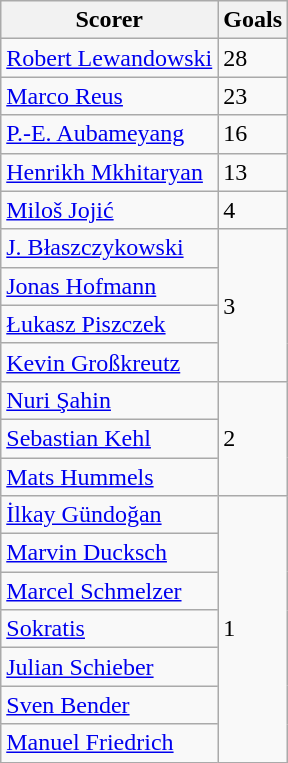<table class="wikitable">
<tr>
<th>Scorer</th>
<th>Goals</th>
</tr>
<tr>
<td> <a href='#'>Robert Lewandowski</a></td>
<td>28</td>
</tr>
<tr>
<td> <a href='#'>Marco Reus</a></td>
<td>23</td>
</tr>
<tr>
<td> <a href='#'>P.-E. Aubameyang</a></td>
<td>16</td>
</tr>
<tr>
<td> <a href='#'>Henrikh Mkhitaryan</a></td>
<td>13</td>
</tr>
<tr>
<td> <a href='#'>Miloš Jojić</a></td>
<td>4</td>
</tr>
<tr>
<td> <a href='#'>J. Błaszczykowski</a></td>
<td rowspan=4>3</td>
</tr>
<tr>
<td> <a href='#'>Jonas Hofmann</a></td>
</tr>
<tr>
<td> <a href='#'>Łukasz Piszczek</a></td>
</tr>
<tr>
<td> <a href='#'>Kevin Großkreutz</a></td>
</tr>
<tr>
<td> <a href='#'>Nuri Şahin</a></td>
<td rowspan=3>2</td>
</tr>
<tr>
<td> <a href='#'>Sebastian Kehl</a></td>
</tr>
<tr>
<td> <a href='#'>Mats Hummels</a></td>
</tr>
<tr>
<td> <a href='#'>İlkay Gündoğan</a></td>
<td rowspan=7>1</td>
</tr>
<tr>
<td> <a href='#'>Marvin Ducksch</a></td>
</tr>
<tr>
<td> <a href='#'>Marcel Schmelzer</a></td>
</tr>
<tr>
<td> <a href='#'>Sokratis</a></td>
</tr>
<tr>
<td> <a href='#'>Julian Schieber</a></td>
</tr>
<tr>
<td> <a href='#'>Sven Bender</a></td>
</tr>
<tr>
<td> <a href='#'>Manuel Friedrich</a></td>
</tr>
</table>
